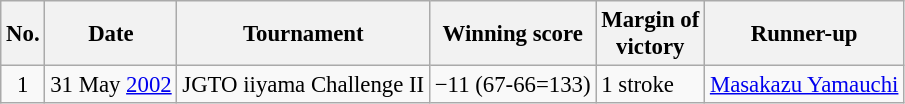<table class="wikitable" style="font-size:95%;">
<tr>
<th>No.</th>
<th>Date</th>
<th>Tournament</th>
<th>Winning score</th>
<th>Margin of<br>victory</th>
<th>Runner-up</th>
</tr>
<tr>
<td align=center>1</td>
<td align=right>31 May <a href='#'>2002</a></td>
<td>JGTO iiyama Challenge II</td>
<td>−11 (67-66=133)</td>
<td>1 stroke</td>
<td> <a href='#'>Masakazu Yamauchi</a></td>
</tr>
</table>
